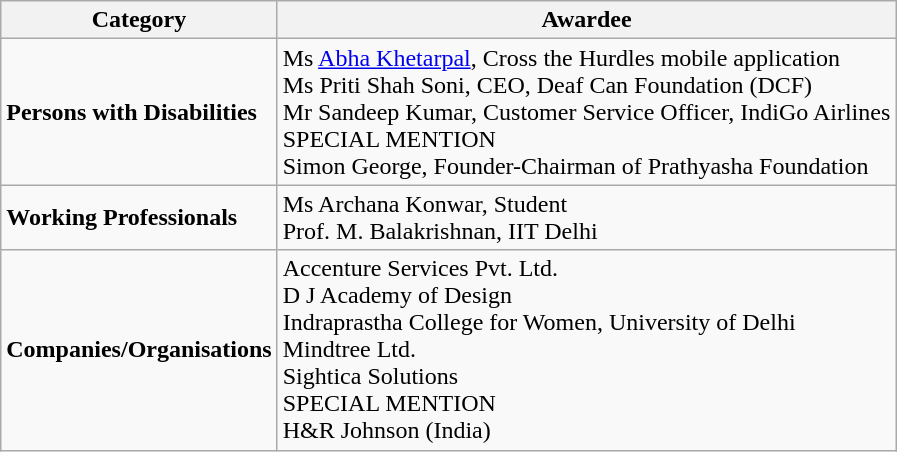<table class="wikitable">
<tr>
<th>Category</th>
<th>Awardee</th>
</tr>
<tr>
<td><strong>Persons with Disabilities</strong></td>
<td>Ms <a href='#'>Abha Khetarpal</a>, Cross the Hurdles mobile application<br>Ms Priti Shah Soni, CEO, Deaf Can Foundation (DCF)<br>Mr Sandeep Kumar, Customer Service Officer, IndiGo Airlines<br>SPECIAL MENTION<br>Simon George, Founder-Chairman of Prathyasha Foundation</td>
</tr>
<tr>
<td><strong>Working Professionals</strong></td>
<td>Ms Archana Konwar, Student<br>Prof. M. Balakrishnan, IIT Delhi</td>
</tr>
<tr>
<td><strong>Companies/Organisations</strong></td>
<td>Accenture Services Pvt. Ltd.<br>D J Academy of Design<br>Indraprastha College for Women, University of Delhi<br>Mindtree Ltd.<br>Sightica Solutions<br>SPECIAL MENTION<br>H&R Johnson (India)</td>
</tr>
</table>
